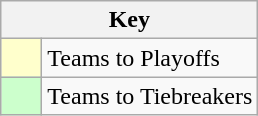<table class="wikitable" style="text-align: center;">
<tr>
<th colspan=2>Key</th>
</tr>
<tr>
<td style="background:#ffffcc; width:20px;"></td>
<td align=left>Teams to Playoffs</td>
</tr>
<tr>
<td style="background:#ccffcc; width:20px;"></td>
<td align=left>Teams to Tiebreakers</td>
</tr>
</table>
